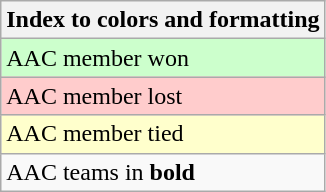<table class="wikitable">
<tr>
<th>Index to colors and formatting</th>
</tr>
<tr style="background:#cfc;">
<td>AAC member won</td>
</tr>
<tr style="background:#fcc;">
<td>AAC member lost</td>
</tr>
<tr style="background:#ffc;">
<td>AAC member tied</td>
</tr>
<tr>
<td>AAC teams in <strong>bold</strong></td>
</tr>
</table>
